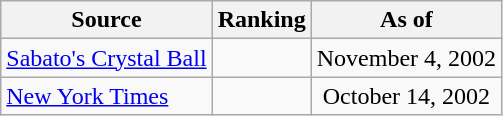<table class="wikitable" style="text-align:center">
<tr>
<th>Source</th>
<th>Ranking</th>
<th>As of</th>
</tr>
<tr>
<td align=left><a href='#'>Sabato's Crystal Ball</a></td>
<td></td>
<td>November 4, 2002</td>
</tr>
<tr>
<td align=left><a href='#'>New York Times</a></td>
<td></td>
<td>October 14, 2002</td>
</tr>
</table>
